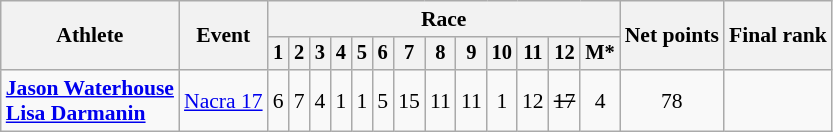<table class="wikitable" style="font-size:90%">
<tr>
<th rowspan="2">Athlete</th>
<th rowspan="2">Event</th>
<th colspan=13>Race</th>
<th rowspan=2>Net points</th>
<th rowspan=2>Final rank</th>
</tr>
<tr style="font-size:95%">
<th>1</th>
<th>2</th>
<th>3</th>
<th>4</th>
<th>5</th>
<th>6</th>
<th>7</th>
<th>8</th>
<th>9</th>
<th>10</th>
<th>11</th>
<th>12</th>
<th>M*</th>
</tr>
<tr align=center>
<td align=left><strong><a href='#'>Jason Waterhouse</a><br><a href='#'>Lisa Darmanin</a></strong></td>
<td align=left><a href='#'>Nacra 17</a></td>
<td>6</td>
<td>7</td>
<td>4</td>
<td>1</td>
<td>1</td>
<td>5</td>
<td>15</td>
<td>11</td>
<td>11</td>
<td>1</td>
<td>12</td>
<td><s>17</s></td>
<td>4</td>
<td>78</td>
<td></td>
</tr>
</table>
